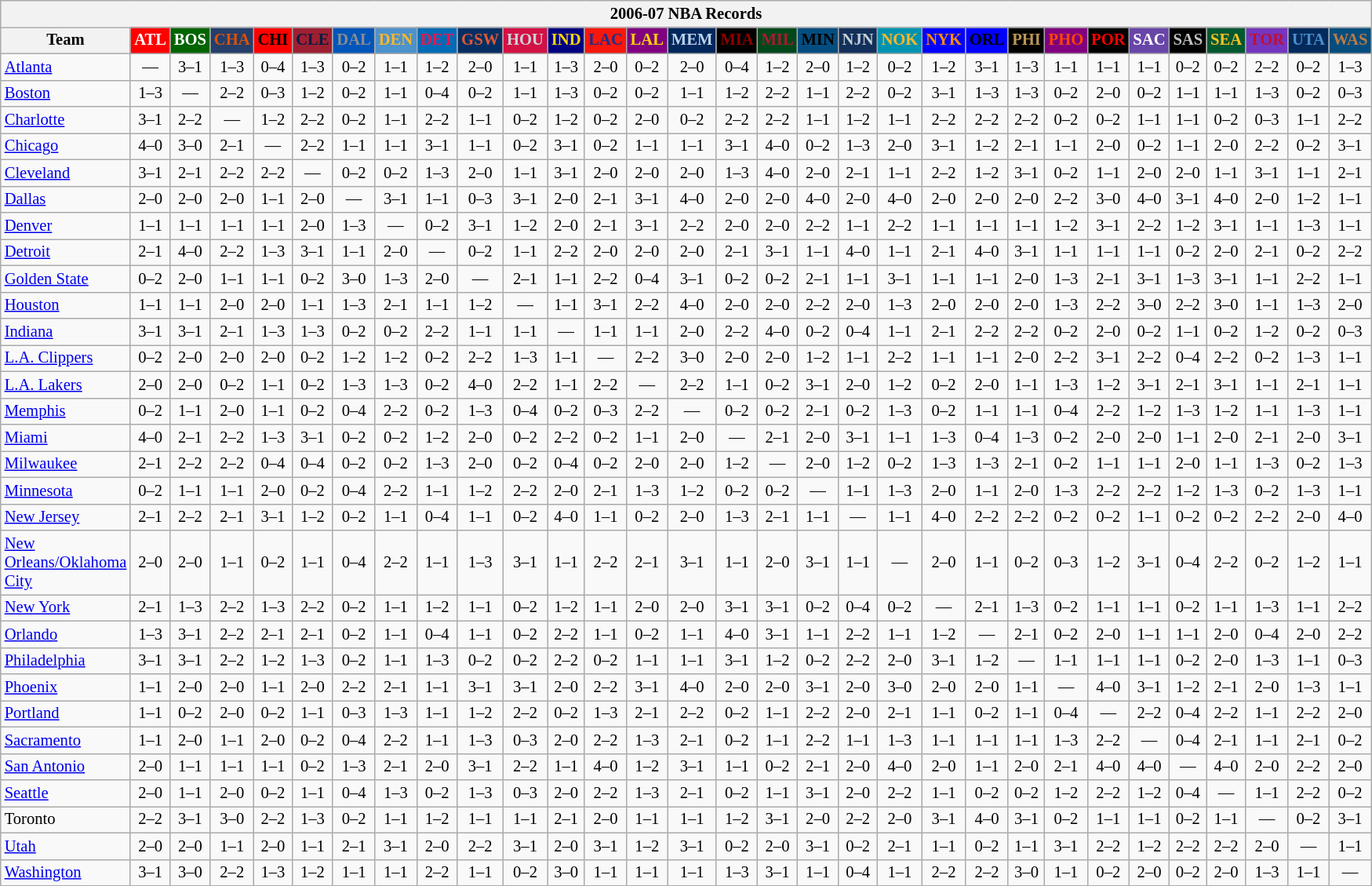<table class="wikitable" style="font-size:86%; text-align:center;">
<tr>
<th colspan=31>2006-07 NBA Records</th>
</tr>
<tr>
<th width=100>Team</th>
<th style="background:#FF0000;color:#FFFFFF;width=35">ATL</th>
<th style="background:#006400;color:#FFFFFF;width=35">BOS</th>
<th style="background:#253E6A;color:#DF5106;width=35">CHA</th>
<th style="background:#FF0000;color:#000000;width=35">CHI</th>
<th style="background:#9F1F32;color:#001D43;width=35">CLE</th>
<th style="background:#0055BA;color:#898D8F;width=35">DAL</th>
<th style="background:#4C92CC;color:#FDB827;width=35">DEN</th>
<th style="background:#006BB7;color:#ED164B;width=35">DET</th>
<th style="background:#072E63;color:#DC5A34;width=35">GSW</th>
<th style="background:#D31145;color:#CBD4D8;width=35">HOU</th>
<th style="background:#000080;color:#FFD700;width=35">IND</th>
<th style="background:#F9160D;color:#1A2E8B;width=35">LAC</th>
<th style="background:#800080;color:#FFD700;width=35">LAL</th>
<th style="background:#00265B;color:#BAD1EB;width=35">MEM</th>
<th style="background:#000000;color:#8B0000;width=35">MIA</th>
<th style="background:#00471B;color:#AC1A2F;width=35">MIL</th>
<th style="background:#044D80;color:#000000;width=35">MIN</th>
<th style="background:#12305B;color:#C4CED4;width=35">NJN</th>
<th style="background:#0093B1;color:#FDB827;width=35">NOK</th>
<th style="background:#0000FF;color:#FF8C00;width=35">NYK</th>
<th style="background:#0000FF;color:#000000;width=35">ORL</th>
<th style="background:#000000;color:#BB9754;width=35">PHI</th>
<th style="background:#800080;color:#FF4500;width=35">PHO</th>
<th style="background:#000000;color:#FF0000;width=35">POR</th>
<th style="background:#6846A8;color:#FFFFFF;width=35">SAC</th>
<th style="background:#000000;color:#C0C0C0;width=35">SAS</th>
<th style="background:#005831;color:#FFC322;width=35">SEA</th>
<th style="background:#7436BF;color:#BE0F34;width=35">TOR</th>
<th style="background:#042A5C;color:#4C8ECC;width=35">UTA</th>
<th style="background:#044D7D;color:#BC7A44;width=35">WAS</th>
</tr>
<tr>
<td style="text-align:left;"><a href='#'>Atlanta</a></td>
<td>—</td>
<td>3–1</td>
<td>1–3</td>
<td>0–4</td>
<td>1–3</td>
<td>0–2</td>
<td>1–1</td>
<td>1–2</td>
<td>2–0</td>
<td>1–1</td>
<td>1–3</td>
<td>2–0</td>
<td>0–2</td>
<td>2–0</td>
<td>0–4</td>
<td>1–2</td>
<td>2–0</td>
<td>1–2</td>
<td>0–2</td>
<td>1–2</td>
<td>3–1</td>
<td>1–3</td>
<td>1–1</td>
<td>1–1</td>
<td>1–1</td>
<td>0–2</td>
<td>0–2</td>
<td>2–2</td>
<td>0–2</td>
<td>1–3</td>
</tr>
<tr>
<td style="text-align:left;"><a href='#'>Boston</a></td>
<td>1–3</td>
<td>—</td>
<td>2–2</td>
<td>0–3</td>
<td>1–2</td>
<td>0–2</td>
<td>1–1</td>
<td>0–4</td>
<td>0–2</td>
<td>1–1</td>
<td>1–3</td>
<td>0–2</td>
<td>0–2</td>
<td>1–1</td>
<td>1–2</td>
<td>2–2</td>
<td>1–1</td>
<td>2–2</td>
<td>0–2</td>
<td>3–1</td>
<td>1–3</td>
<td>1–3</td>
<td>0–2</td>
<td>2–0</td>
<td>0–2</td>
<td>1–1</td>
<td>1–1</td>
<td>1–3</td>
<td>0–2</td>
<td>0–3</td>
</tr>
<tr>
<td style="text-align:left;"><a href='#'>Charlotte</a></td>
<td>3–1</td>
<td>2–2</td>
<td>—</td>
<td>1–2</td>
<td>2–2</td>
<td>0–2</td>
<td>1–1</td>
<td>2–2</td>
<td>1–1</td>
<td>0–2</td>
<td>1–2</td>
<td>0–2</td>
<td>2–0</td>
<td>0–2</td>
<td>2–2</td>
<td>2–2</td>
<td>1–1</td>
<td>1–2</td>
<td>1–1</td>
<td>2–2</td>
<td>2–2</td>
<td>2–2</td>
<td>0–2</td>
<td>0–2</td>
<td>1–1</td>
<td>1–1</td>
<td>0–2</td>
<td>0–3</td>
<td>1–1</td>
<td>2–2</td>
</tr>
<tr>
<td style="text-align:left;"><a href='#'>Chicago</a></td>
<td>4–0</td>
<td>3–0</td>
<td>2–1</td>
<td>—</td>
<td>2–2</td>
<td>1–1</td>
<td>1–1</td>
<td>3–1</td>
<td>1–1</td>
<td>0–2</td>
<td>3–1</td>
<td>0–2</td>
<td>1–1</td>
<td>1–1</td>
<td>3–1</td>
<td>4–0</td>
<td>0–2</td>
<td>1–3</td>
<td>2–0</td>
<td>3–1</td>
<td>1–2</td>
<td>2–1</td>
<td>1–1</td>
<td>2–0</td>
<td>0–2</td>
<td>1–1</td>
<td>2–0</td>
<td>2–2</td>
<td>0–2</td>
<td>3–1</td>
</tr>
<tr>
<td style="text-align:left;"><a href='#'>Cleveland</a></td>
<td>3–1</td>
<td>2–1</td>
<td>2–2</td>
<td>2–2</td>
<td>—</td>
<td>0–2</td>
<td>0–2</td>
<td>1–3</td>
<td>2–0</td>
<td>1–1</td>
<td>3–1</td>
<td>2–0</td>
<td>2–0</td>
<td>2–0</td>
<td>1–3</td>
<td>4–0</td>
<td>2–0</td>
<td>2–1</td>
<td>1–1</td>
<td>2–2</td>
<td>1–2</td>
<td>3–1</td>
<td>0–2</td>
<td>1–1</td>
<td>2–0</td>
<td>2–0</td>
<td>1–1</td>
<td>3–1</td>
<td>1–1</td>
<td>2–1</td>
</tr>
<tr>
<td style="text-align:left;"><a href='#'>Dallas</a></td>
<td>2–0</td>
<td>2–0</td>
<td>2–0</td>
<td>1–1</td>
<td>2–0</td>
<td>—</td>
<td>3–1</td>
<td>1–1</td>
<td>0–3</td>
<td>3–1</td>
<td>2–0</td>
<td>2–1</td>
<td>3–1</td>
<td>4–0</td>
<td>2–0</td>
<td>2–0</td>
<td>4–0</td>
<td>2–0</td>
<td>4–0</td>
<td>2–0</td>
<td>2–0</td>
<td>2–0</td>
<td>2–2</td>
<td>3–0</td>
<td>4–0</td>
<td>3–1</td>
<td>4–0</td>
<td>2–0</td>
<td>1–2</td>
<td>1–1</td>
</tr>
<tr>
<td style="text-align:left;"><a href='#'>Denver</a></td>
<td>1–1</td>
<td>1–1</td>
<td>1–1</td>
<td>1–1</td>
<td>2–0</td>
<td>1–3</td>
<td>—</td>
<td>0–2</td>
<td>3–1</td>
<td>1–2</td>
<td>2–0</td>
<td>2–1</td>
<td>3–1</td>
<td>2–2</td>
<td>2–0</td>
<td>2–0</td>
<td>2–2</td>
<td>1–1</td>
<td>2–2</td>
<td>1–1</td>
<td>1–1</td>
<td>1–1</td>
<td>1–2</td>
<td>3–1</td>
<td>2–2</td>
<td>1–2</td>
<td>3–1</td>
<td>1–1</td>
<td>1–3</td>
<td>1–1</td>
</tr>
<tr>
<td style="text-align:left;"><a href='#'>Detroit</a></td>
<td>2–1</td>
<td>4–0</td>
<td>2–2</td>
<td>1–3</td>
<td>3–1</td>
<td>1–1</td>
<td>2–0</td>
<td>—</td>
<td>0–2</td>
<td>1–1</td>
<td>2–2</td>
<td>2–0</td>
<td>2–0</td>
<td>2–0</td>
<td>2–1</td>
<td>3–1</td>
<td>1–1</td>
<td>4–0</td>
<td>1–1</td>
<td>2–1</td>
<td>4–0</td>
<td>3–1</td>
<td>1–1</td>
<td>1–1</td>
<td>1–1</td>
<td>0–2</td>
<td>2–0</td>
<td>2–1</td>
<td>0–2</td>
<td>2–2</td>
</tr>
<tr>
<td style="text-align:left;"><a href='#'>Golden State</a></td>
<td>0–2</td>
<td>2–0</td>
<td>1–1</td>
<td>1–1</td>
<td>0–2</td>
<td>3–0</td>
<td>1–3</td>
<td>2–0</td>
<td>—</td>
<td>2–1</td>
<td>1–1</td>
<td>2–2</td>
<td>0–4</td>
<td>3–1</td>
<td>0–2</td>
<td>0–2</td>
<td>2–1</td>
<td>1–1</td>
<td>3–1</td>
<td>1–1</td>
<td>1–1</td>
<td>2–0</td>
<td>1–3</td>
<td>2–1</td>
<td>3–1</td>
<td>1–3</td>
<td>3–1</td>
<td>1–1</td>
<td>2–2</td>
<td>1–1</td>
</tr>
<tr>
<td style="text-align:left;"><a href='#'>Houston</a></td>
<td>1–1</td>
<td>1–1</td>
<td>2–0</td>
<td>2–0</td>
<td>1–1</td>
<td>1–3</td>
<td>2–1</td>
<td>1–1</td>
<td>1–2</td>
<td>—</td>
<td>1–1</td>
<td>3–1</td>
<td>2–2</td>
<td>4–0</td>
<td>2–0</td>
<td>2–0</td>
<td>2–2</td>
<td>2–0</td>
<td>1–3</td>
<td>2–0</td>
<td>2–0</td>
<td>2–0</td>
<td>1–3</td>
<td>2–2</td>
<td>3–0</td>
<td>2–2</td>
<td>3–0</td>
<td>1–1</td>
<td>1–3</td>
<td>2–0</td>
</tr>
<tr>
<td style="text-align:left;"><a href='#'>Indiana</a></td>
<td>3–1</td>
<td>3–1</td>
<td>2–1</td>
<td>1–3</td>
<td>1–3</td>
<td>0–2</td>
<td>0–2</td>
<td>2–2</td>
<td>1–1</td>
<td>1–1</td>
<td>—</td>
<td>1–1</td>
<td>1–1</td>
<td>2–0</td>
<td>2–2</td>
<td>4–0</td>
<td>0–2</td>
<td>0–4</td>
<td>1–1</td>
<td>2–1</td>
<td>2–2</td>
<td>2–2</td>
<td>0–2</td>
<td>2–0</td>
<td>0–2</td>
<td>1–1</td>
<td>0–2</td>
<td>1–2</td>
<td>0–2</td>
<td>0–3</td>
</tr>
<tr>
<td style="text-align:left;"><a href='#'>L.A. Clippers</a></td>
<td>0–2</td>
<td>2–0</td>
<td>2–0</td>
<td>2–0</td>
<td>0–2</td>
<td>1–2</td>
<td>1–2</td>
<td>0–2</td>
<td>2–2</td>
<td>1–3</td>
<td>1–1</td>
<td>—</td>
<td>2–2</td>
<td>3–0</td>
<td>2–0</td>
<td>2–0</td>
<td>1–2</td>
<td>1–1</td>
<td>2–2</td>
<td>1–1</td>
<td>1–1</td>
<td>2–0</td>
<td>2–2</td>
<td>3–1</td>
<td>2–2</td>
<td>0–4</td>
<td>2–2</td>
<td>0–2</td>
<td>1–3</td>
<td>1–1</td>
</tr>
<tr>
<td style="text-align:left;"><a href='#'>L.A. Lakers</a></td>
<td>2–0</td>
<td>2–0</td>
<td>0–2</td>
<td>1–1</td>
<td>0–2</td>
<td>1–3</td>
<td>1–3</td>
<td>0–2</td>
<td>4–0</td>
<td>2–2</td>
<td>1–1</td>
<td>2–2</td>
<td>—</td>
<td>2–2</td>
<td>1–1</td>
<td>0–2</td>
<td>3–1</td>
<td>2–0</td>
<td>1–2</td>
<td>0–2</td>
<td>2–0</td>
<td>1–1</td>
<td>1–3</td>
<td>1–2</td>
<td>3–1</td>
<td>2–1</td>
<td>3–1</td>
<td>1–1</td>
<td>2–1</td>
<td>1–1</td>
</tr>
<tr>
<td style="text-align:left;"><a href='#'>Memphis</a></td>
<td>0–2</td>
<td>1–1</td>
<td>2–0</td>
<td>1–1</td>
<td>0–2</td>
<td>0–4</td>
<td>2–2</td>
<td>0–2</td>
<td>1–3</td>
<td>0–4</td>
<td>0–2</td>
<td>0–3</td>
<td>2–2</td>
<td>—</td>
<td>0–2</td>
<td>0–2</td>
<td>2–1</td>
<td>0–2</td>
<td>1–3</td>
<td>0–2</td>
<td>1–1</td>
<td>1–1</td>
<td>0–4</td>
<td>2–2</td>
<td>1–2</td>
<td>1–3</td>
<td>1–2</td>
<td>1–1</td>
<td>1–3</td>
<td>1–1</td>
</tr>
<tr>
<td style="text-align:left;"><a href='#'>Miami</a></td>
<td>4–0</td>
<td>2–1</td>
<td>2–2</td>
<td>1–3</td>
<td>3–1</td>
<td>0–2</td>
<td>0–2</td>
<td>1–2</td>
<td>2–0</td>
<td>0–2</td>
<td>2–2</td>
<td>0–2</td>
<td>1–1</td>
<td>2–0</td>
<td>—</td>
<td>2–1</td>
<td>2–0</td>
<td>3–1</td>
<td>1–1</td>
<td>1–3</td>
<td>0–4</td>
<td>1–3</td>
<td>0–2</td>
<td>2–0</td>
<td>2–0</td>
<td>1–1</td>
<td>2–0</td>
<td>2–1</td>
<td>2–0</td>
<td>3–1</td>
</tr>
<tr>
<td style="text-align:left;"><a href='#'>Milwaukee</a></td>
<td>2–1</td>
<td>2–2</td>
<td>2–2</td>
<td>0–4</td>
<td>0–4</td>
<td>0–2</td>
<td>0–2</td>
<td>1–3</td>
<td>2–0</td>
<td>0–2</td>
<td>0–4</td>
<td>0–2</td>
<td>2–0</td>
<td>2–0</td>
<td>1–2</td>
<td>—</td>
<td>2–0</td>
<td>1–2</td>
<td>0–2</td>
<td>1–3</td>
<td>1–3</td>
<td>2–1</td>
<td>0–2</td>
<td>1–1</td>
<td>1–1</td>
<td>2–0</td>
<td>1–1</td>
<td>1–3</td>
<td>0–2</td>
<td>1–3</td>
</tr>
<tr>
<td style="text-align:left;"><a href='#'>Minnesota</a></td>
<td>0–2</td>
<td>1–1</td>
<td>1–1</td>
<td>2–0</td>
<td>0–2</td>
<td>0–4</td>
<td>2–2</td>
<td>1–1</td>
<td>1–2</td>
<td>2–2</td>
<td>2–0</td>
<td>2–1</td>
<td>1–3</td>
<td>1–2</td>
<td>0–2</td>
<td>0–2</td>
<td>—</td>
<td>1–1</td>
<td>1–3</td>
<td>2–0</td>
<td>1–1</td>
<td>2–0</td>
<td>1–3</td>
<td>2–2</td>
<td>2–2</td>
<td>1–2</td>
<td>1–3</td>
<td>0–2</td>
<td>1–3</td>
<td>1–1</td>
</tr>
<tr>
<td style="text-align:left;"><a href='#'>New Jersey</a></td>
<td>2–1</td>
<td>2–2</td>
<td>2–1</td>
<td>3–1</td>
<td>1–2</td>
<td>0–2</td>
<td>1–1</td>
<td>0–4</td>
<td>1–1</td>
<td>0–2</td>
<td>4–0</td>
<td>1–1</td>
<td>0–2</td>
<td>2–0</td>
<td>1–3</td>
<td>2–1</td>
<td>1–1</td>
<td>—</td>
<td>1–1</td>
<td>4–0</td>
<td>2–2</td>
<td>2–2</td>
<td>0–2</td>
<td>0–2</td>
<td>1–1</td>
<td>0–2</td>
<td>0–2</td>
<td>2–2</td>
<td>2–0</td>
<td>4–0</td>
</tr>
<tr>
<td style="text-align:left;"><a href='#'>New Orleans/Oklahoma City</a></td>
<td>2–0</td>
<td>2–0</td>
<td>1–1</td>
<td>0–2</td>
<td>1–1</td>
<td>0–4</td>
<td>2–2</td>
<td>1–1</td>
<td>1–3</td>
<td>3–1</td>
<td>1–1</td>
<td>2–2</td>
<td>2–1</td>
<td>3–1</td>
<td>1–1</td>
<td>2–0</td>
<td>3–1</td>
<td>1–1</td>
<td>—</td>
<td>2–0</td>
<td>1–1</td>
<td>0–2</td>
<td>0–3</td>
<td>1–2</td>
<td>3–1</td>
<td>0–4</td>
<td>2–2</td>
<td>0–2</td>
<td>1–2</td>
<td>1–1</td>
</tr>
<tr>
<td style="text-align:left;"><a href='#'>New York</a></td>
<td>2–1</td>
<td>1–3</td>
<td>2–2</td>
<td>1–3</td>
<td>2–2</td>
<td>0–2</td>
<td>1–1</td>
<td>1–2</td>
<td>1–1</td>
<td>0–2</td>
<td>1–2</td>
<td>1–1</td>
<td>2–0</td>
<td>2–0</td>
<td>3–1</td>
<td>3–1</td>
<td>0–2</td>
<td>0–4</td>
<td>0–2</td>
<td>—</td>
<td>2–1</td>
<td>1–3</td>
<td>0–2</td>
<td>1–1</td>
<td>1–1</td>
<td>0–2</td>
<td>1–1</td>
<td>1–3</td>
<td>1–1</td>
<td>2–2</td>
</tr>
<tr>
<td style="text-align:left;"><a href='#'>Orlando</a></td>
<td>1–3</td>
<td>3–1</td>
<td>2–2</td>
<td>2–1</td>
<td>2–1</td>
<td>0–2</td>
<td>1–1</td>
<td>0–4</td>
<td>1–1</td>
<td>0–2</td>
<td>2–2</td>
<td>1–1</td>
<td>0–2</td>
<td>1–1</td>
<td>4–0</td>
<td>3–1</td>
<td>1–1</td>
<td>2–2</td>
<td>1–1</td>
<td>1–2</td>
<td>—</td>
<td>2–1</td>
<td>0–2</td>
<td>2–0</td>
<td>1–1</td>
<td>1–1</td>
<td>2–0</td>
<td>0–4</td>
<td>2–0</td>
<td>2–2</td>
</tr>
<tr>
<td style="text-align:left;"><a href='#'>Philadelphia</a></td>
<td>3–1</td>
<td>3–1</td>
<td>2–2</td>
<td>1–2</td>
<td>1–3</td>
<td>0–2</td>
<td>1–1</td>
<td>1–3</td>
<td>0–2</td>
<td>0–2</td>
<td>2–2</td>
<td>0–2</td>
<td>1–1</td>
<td>1–1</td>
<td>3–1</td>
<td>1–2</td>
<td>0–2</td>
<td>2–2</td>
<td>2–0</td>
<td>3–1</td>
<td>1–2</td>
<td>—</td>
<td>1–1</td>
<td>1–1</td>
<td>1–1</td>
<td>0–2</td>
<td>2–0</td>
<td>1–3</td>
<td>1–1</td>
<td>0–3</td>
</tr>
<tr>
<td style="text-align:left;"><a href='#'>Phoenix</a></td>
<td>1–1</td>
<td>2–0</td>
<td>2–0</td>
<td>1–1</td>
<td>2–0</td>
<td>2–2</td>
<td>2–1</td>
<td>1–1</td>
<td>3–1</td>
<td>3–1</td>
<td>2–0</td>
<td>2–2</td>
<td>3–1</td>
<td>4–0</td>
<td>2–0</td>
<td>2–0</td>
<td>3–1</td>
<td>2–0</td>
<td>3–0</td>
<td>2–0</td>
<td>2–0</td>
<td>1–1</td>
<td>—</td>
<td>4–0</td>
<td>3–1</td>
<td>1–2</td>
<td>2–1</td>
<td>2–0</td>
<td>1–3</td>
<td>1–1</td>
</tr>
<tr>
<td style="text-align:left;"><a href='#'>Portland</a></td>
<td>1–1</td>
<td>0–2</td>
<td>2–0</td>
<td>0–2</td>
<td>1–1</td>
<td>0–3</td>
<td>1–3</td>
<td>1–1</td>
<td>1–2</td>
<td>2–2</td>
<td>0–2</td>
<td>1–3</td>
<td>2–1</td>
<td>2–2</td>
<td>0–2</td>
<td>1–1</td>
<td>2–2</td>
<td>2–0</td>
<td>2–1</td>
<td>1–1</td>
<td>0–2</td>
<td>1–1</td>
<td>0–4</td>
<td>—</td>
<td>2–2</td>
<td>0–4</td>
<td>2–2</td>
<td>1–1</td>
<td>2–2</td>
<td>2–0</td>
</tr>
<tr>
<td style="text-align:left;"><a href='#'>Sacramento</a></td>
<td>1–1</td>
<td>2–0</td>
<td>1–1</td>
<td>2–0</td>
<td>0–2</td>
<td>0–4</td>
<td>2–2</td>
<td>1–1</td>
<td>1–3</td>
<td>0–3</td>
<td>2–0</td>
<td>2–2</td>
<td>1–3</td>
<td>2–1</td>
<td>0–2</td>
<td>1–1</td>
<td>2–2</td>
<td>1–1</td>
<td>1–3</td>
<td>1–1</td>
<td>1–1</td>
<td>1–1</td>
<td>1–3</td>
<td>2–2</td>
<td>—</td>
<td>0–4</td>
<td>2–1</td>
<td>1–1</td>
<td>2–1</td>
<td>0–2</td>
</tr>
<tr>
<td style="text-align:left;"><a href='#'>San Antonio</a></td>
<td>2–0</td>
<td>1–1</td>
<td>1–1</td>
<td>1–1</td>
<td>0–2</td>
<td>1–3</td>
<td>2–1</td>
<td>2–0</td>
<td>3–1</td>
<td>2–2</td>
<td>1–1</td>
<td>4–0</td>
<td>1–2</td>
<td>3–1</td>
<td>1–1</td>
<td>0–2</td>
<td>2–1</td>
<td>2–0</td>
<td>4–0</td>
<td>2–0</td>
<td>1–1</td>
<td>2–0</td>
<td>2–1</td>
<td>4–0</td>
<td>4–0</td>
<td>—</td>
<td>4–0</td>
<td>2–0</td>
<td>2–2</td>
<td>2–0</td>
</tr>
<tr>
<td style="text-align:left;"><a href='#'>Seattle</a></td>
<td>2–0</td>
<td>1–1</td>
<td>2–0</td>
<td>0–2</td>
<td>1–1</td>
<td>0–4</td>
<td>1–3</td>
<td>0–2</td>
<td>1–3</td>
<td>0–3</td>
<td>2–0</td>
<td>2–2</td>
<td>1–3</td>
<td>2–1</td>
<td>0–2</td>
<td>1–1</td>
<td>3–1</td>
<td>2–0</td>
<td>2–2</td>
<td>1–1</td>
<td>0–2</td>
<td>0–2</td>
<td>1–2</td>
<td>2–2</td>
<td>1–2</td>
<td>0–4</td>
<td>—</td>
<td>1–1</td>
<td>2–2</td>
<td>0–2</td>
</tr>
<tr>
<td style="text-align:left;">Toronto</td>
<td>2–2</td>
<td>3–1</td>
<td>3–0</td>
<td>2–2</td>
<td>1–3</td>
<td>0–2</td>
<td>1–1</td>
<td>1–2</td>
<td>1–1</td>
<td>1–1</td>
<td>2–1</td>
<td>2–0</td>
<td>1–1</td>
<td>1–1</td>
<td>1–2</td>
<td>3–1</td>
<td>2–0</td>
<td>2–2</td>
<td>2–0</td>
<td>3–1</td>
<td>4–0</td>
<td>3–1</td>
<td>0–2</td>
<td>1–1</td>
<td>1–1</td>
<td>0–2</td>
<td>1–1</td>
<td>—</td>
<td>0–2</td>
<td>3–1</td>
</tr>
<tr>
<td style="text-align:left;"><a href='#'>Utah</a></td>
<td>2–0</td>
<td>2–0</td>
<td>1–1</td>
<td>2–0</td>
<td>1–1</td>
<td>2–1</td>
<td>3–1</td>
<td>2–0</td>
<td>2–2</td>
<td>3–1</td>
<td>2–0</td>
<td>3–1</td>
<td>1–2</td>
<td>3–1</td>
<td>0–2</td>
<td>2–0</td>
<td>3–1</td>
<td>0–2</td>
<td>2–1</td>
<td>1–1</td>
<td>0–2</td>
<td>1–1</td>
<td>3–1</td>
<td>2–2</td>
<td>1–2</td>
<td>2–2</td>
<td>2–2</td>
<td>2–0</td>
<td>—</td>
<td>1–1</td>
</tr>
<tr>
<td style="text-align:left;"><a href='#'>Washington</a></td>
<td>3–1</td>
<td>3–0</td>
<td>2–2</td>
<td>1–3</td>
<td>1–2</td>
<td>1–1</td>
<td>1–1</td>
<td>2–2</td>
<td>1–1</td>
<td>0–2</td>
<td>3–0</td>
<td>1–1</td>
<td>1–1</td>
<td>1–1</td>
<td>1–3</td>
<td>3–1</td>
<td>1–1</td>
<td>0–4</td>
<td>1–1</td>
<td>2–2</td>
<td>2–2</td>
<td>3–0</td>
<td>1–1</td>
<td>0–2</td>
<td>2–0</td>
<td>0–2</td>
<td>2–0</td>
<td>1–3</td>
<td>1–1</td>
<td>—</td>
</tr>
</table>
